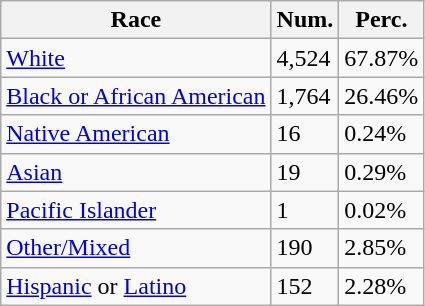<table class="wikitable">
<tr>
<th>Race</th>
<th>Num.</th>
<th>Perc.</th>
</tr>
<tr>
<td><a href='#'>White</a></td>
<td>4,524</td>
<td>67.87%</td>
</tr>
<tr>
<td><a href='#'>Black or African American</a></td>
<td>1,764</td>
<td>26.46%</td>
</tr>
<tr>
<td><a href='#'>Native American</a></td>
<td>16</td>
<td>0.24%</td>
</tr>
<tr>
<td><a href='#'>Asian</a></td>
<td>19</td>
<td>0.29%</td>
</tr>
<tr>
<td><a href='#'>Pacific Islander</a></td>
<td>1</td>
<td>0.02%</td>
</tr>
<tr>
<td><a href='#'>Other/Mixed</a></td>
<td>190</td>
<td>2.85%</td>
</tr>
<tr>
<td><a href='#'>Hispanic</a> or <a href='#'>Latino</a></td>
<td>152</td>
<td>2.28%</td>
</tr>
</table>
